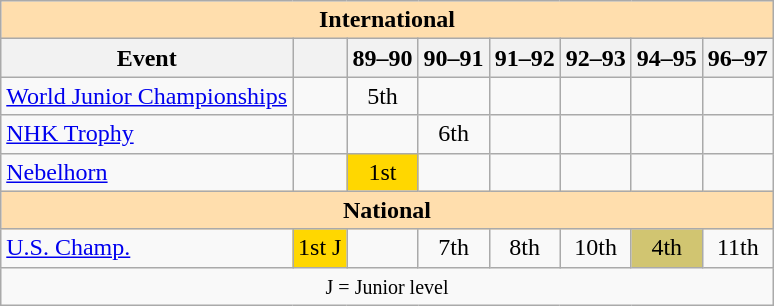<table class="wikitable" style="text-align:center">
<tr>
<th colspan="8" style="background-color: #ffdead; " align="center">International</th>
</tr>
<tr>
<th>Event</th>
<th></th>
<th>89–90</th>
<th>90–91</th>
<th>91–92</th>
<th>92–93</th>
<th>94–95</th>
<th>96–97</th>
</tr>
<tr>
<td align=left><a href='#'>World Junior Championships</a></td>
<td></td>
<td>5th</td>
<td></td>
<td></td>
<td></td>
<td></td>
<td></td>
</tr>
<tr>
<td align=left><a href='#'>NHK Trophy</a></td>
<td></td>
<td></td>
<td>6th</td>
<td></td>
<td></td>
<td></td>
<td></td>
</tr>
<tr>
<td align=left><a href='#'>Nebelhorn</a></td>
<td></td>
<td bgcolor=gold>1st</td>
<td></td>
<td></td>
<td></td>
<td></td>
<td></td>
</tr>
<tr>
<th colspan="8" style="background-color: #ffdead; " align="center">National</th>
</tr>
<tr>
<td align=left><a href='#'>U.S. Champ.</a></td>
<td bgcolor=gold>1st J</td>
<td></td>
<td>7th</td>
<td>8th</td>
<td>10th</td>
<td bgcolor="d1c571">4th</td>
<td>11th</td>
</tr>
<tr>
<td colspan="8" align="center"><small> J = Junior level </small></td>
</tr>
</table>
